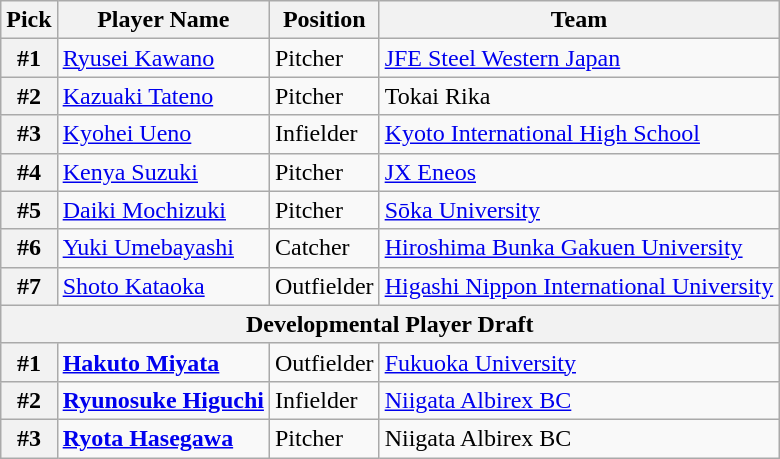<table class="wikitable">
<tr>
<th>Pick</th>
<th>Player Name</th>
<th>Position</th>
<th>Team</th>
</tr>
<tr>
<th>#1</th>
<td><a href='#'>Ryusei Kawano</a></td>
<td>Pitcher</td>
<td><a href='#'>JFE Steel Western Japan</a></td>
</tr>
<tr>
<th>#2</th>
<td><a href='#'>Kazuaki Tateno</a></td>
<td>Pitcher</td>
<td>Tokai Rika</td>
</tr>
<tr>
<th>#3</th>
<td><a href='#'>Kyohei Ueno</a></td>
<td>Infielder</td>
<td><a href='#'>Kyoto International High School</a></td>
</tr>
<tr>
<th>#4</th>
<td><a href='#'>Kenya Suzuki</a></td>
<td>Pitcher</td>
<td><a href='#'>JX Eneos</a></td>
</tr>
<tr>
<th>#5</th>
<td><a href='#'>Daiki Mochizuki</a></td>
<td>Pitcher</td>
<td><a href='#'>Sōka University</a></td>
</tr>
<tr>
<th>#6</th>
<td><a href='#'>Yuki Umebayashi</a></td>
<td>Catcher</td>
<td><a href='#'>Hiroshima Bunka Gakuen University</a></td>
</tr>
<tr>
<th>#7</th>
<td><a href='#'>Shoto Kataoka</a></td>
<td>Outfielder</td>
<td><a href='#'>Higashi Nippon International University</a></td>
</tr>
<tr>
<th colspan="5">Developmental Player Draft</th>
</tr>
<tr>
<th>#1</th>
<td><strong><a href='#'>Hakuto Miyata</a></strong></td>
<td>Outfielder</td>
<td><a href='#'>Fukuoka University</a></td>
</tr>
<tr>
<th>#2</th>
<td><strong><a href='#'>Ryunosuke Higuchi</a></strong></td>
<td>Infielder</td>
<td><a href='#'>Niigata Albirex BC</a></td>
</tr>
<tr>
<th>#3</th>
<td><strong><a href='#'>Ryota Hasegawa</a></strong></td>
<td>Pitcher</td>
<td>Niigata Albirex BC</td>
</tr>
</table>
